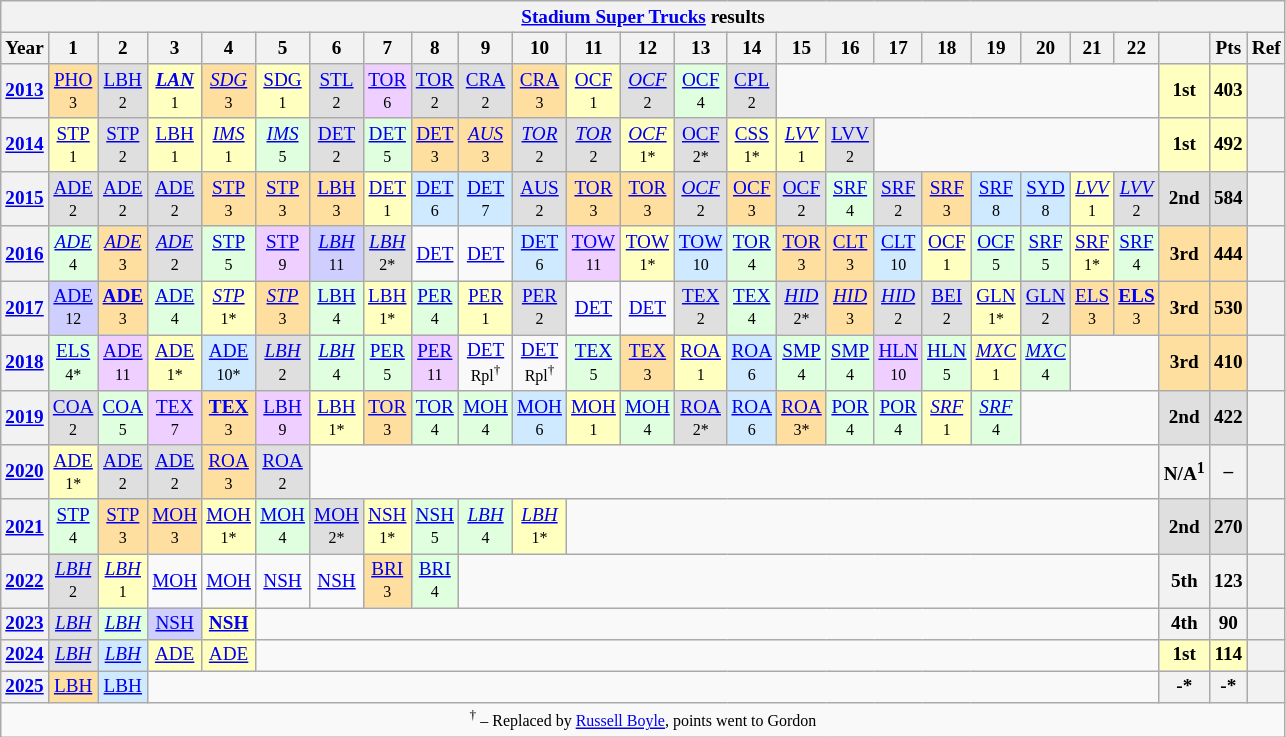<table class="wikitable" style="text-align:center; font-size:80%">
<tr>
<th colspan=45><a href='#'>Stadium Super Trucks</a> results</th>
</tr>
<tr>
<th>Year</th>
<th>1</th>
<th>2</th>
<th>3</th>
<th>4</th>
<th>5</th>
<th>6</th>
<th>7</th>
<th>8</th>
<th>9</th>
<th>10</th>
<th>11</th>
<th>12</th>
<th>13</th>
<th>14</th>
<th>15</th>
<th>16</th>
<th>17</th>
<th>18</th>
<th>19</th>
<th>20</th>
<th>21</th>
<th>22</th>
<th></th>
<th>Pts</th>
<th>Ref</th>
</tr>
<tr>
<th><a href='#'>2013</a></th>
<td style="background:#FFDF9F;"><a href='#'>PHO</a><br><small>3</small></td>
<td style="background:#DFDFDF;"><a href='#'>LBH</a><br><small>2</small></td>
<td style="background:#FFFFBF;"><strong><em><a href='#'>LAN</a></em></strong><br><small>1</small></td>
<td style="background:#FFDF9F;"><em><a href='#'>SDG</a></em><br><small>3</small></td>
<td style="background:#FFFFBF;"><a href='#'>SDG</a><br><small>1</small></td>
<td style="background:#DFDFDF;"><a href='#'>STL</a><br><small>2</small></td>
<td style="background:#EFCFFF;"><a href='#'>TOR</a><br><small>6</small></td>
<td style="background:#DFDFDF;"><a href='#'>TOR</a><br><small>2</small></td>
<td style="background:#DFDFDF;"><a href='#'>CRA</a><br><small>2</small></td>
<td style="background:#FFDF9F;"><a href='#'>CRA</a><br><small>3</small></td>
<td style="background:#FFFFBF;"><a href='#'>OCF</a><br><small>1</small></td>
<td style="background:#DFDFDF;"><em><a href='#'>OCF</a></em><br><small>2</small></td>
<td style="background:#DFFFDF;"><a href='#'>OCF</a><br><small>4</small></td>
<td style="background:#DFDFDF;"><a href='#'>CPL</a><br><small>2</small></td>
<td colspan=8></td>
<th style="background:#FFFFBF;">1st</th>
<th style="background:#FFFFBF;">403</th>
<th></th>
</tr>
<tr>
<th><a href='#'>2014</a></th>
<td style="background:#FFFFBF;"><a href='#'>STP</a><br><small>1</small></td>
<td style="background:#DFDFDF;"><a href='#'>STP</a><br><small>2</small></td>
<td style="background:#FFFFBF;"><a href='#'>LBH</a><br><small>1</small></td>
<td style="background:#FFFFBF;"><em><a href='#'>IMS</a></em><br><small>1</small></td>
<td style="background:#DFFFDF;"><em><a href='#'>IMS</a></em><br><small>5</small></td>
<td style="background:#DFDFDF;"><a href='#'>DET</a><br><small>2</small></td>
<td style="background:#DFFFDF;"><a href='#'>DET</a><br><small>5</small></td>
<td style="background:#FFDF9F;"><a href='#'>DET</a><br><small>3</small></td>
<td style="background:#FFDF9F;"><em><a href='#'>AUS</a></em><br><small>3</small></td>
<td style="background:#DFDFDF;"><em><a href='#'>TOR</a></em><br><small>2</small></td>
<td style="background:#DFDFDF;"><em><a href='#'>TOR</a></em><br><small>2</small></td>
<td style="background:#FFFFBF;"><em><a href='#'>OCF</a></em><br><small>1*</small></td>
<td style="background:#DFDFDF;"><a href='#'>OCF</a><br><small>2*</small></td>
<td style="background:#FFFFBF;"><a href='#'>CSS</a><br><small>1*</small></td>
<td style="background:#FFFFBF;"><em><a href='#'>LVV</a></em><br><small>1</small></td>
<td style="background:#DFDFDF;"><a href='#'>LVV</a><br><small>2</small></td>
<td colspan=6></td>
<th style="background:#FFFFBF;">1st</th>
<th style="background:#FFFFBF;">492</th>
<th></th>
</tr>
<tr>
<th><a href='#'>2015</a></th>
<td style="background:#DFDFDF;"><a href='#'>ADE</a><br><small>2</small></td>
<td style="background:#DFDFDF;"><a href='#'>ADE</a><br><small>2</small></td>
<td style="background:#DFDFDF;"><a href='#'>ADE</a><br><small>2</small></td>
<td style="background:#FFDF9F;"><a href='#'>STP</a><br><small>3</small></td>
<td style="background:#FFDF9F;"><a href='#'>STP</a><br><small>3</small></td>
<td style="background:#FFDF9F;"><a href='#'>LBH</a><br><small>3</small></td>
<td style="background:#FFFFBF;"><a href='#'>DET</a><br><small>1</small></td>
<td style="background:#CFEAFF;"><a href='#'>DET</a><br><small>6</small></td>
<td style="background:#CFEAFF;"><a href='#'>DET</a><br><small>7</small></td>
<td style="background:#DFDFDF;"><a href='#'>AUS</a><br><small>2</small></td>
<td style="background:#FFDF9F;"><a href='#'>TOR</a><br><small>3</small></td>
<td style="background:#FFDF9F;"><a href='#'>TOR</a><br><small>3</small></td>
<td style="background:#DFDFDF;"><em><a href='#'>OCF</a></em><br><small>2</small></td>
<td style="background:#FFDF9F;"><a href='#'>OCF</a><br><small>3</small></td>
<td style="background:#DFDFDF;"><a href='#'>OCF</a><br><small>2</small></td>
<td style="background:#DFFFDF;"><a href='#'>SRF</a><br><small>4</small></td>
<td style="background:#DFDFDF;"><a href='#'>SRF</a><br><small>2</small></td>
<td style="background:#FFDF9F;"><a href='#'>SRF</a><br><small>3</small></td>
<td style="background:#CFEAFF;"><a href='#'>SRF</a><br><small>8</small></td>
<td style="background:#CFEAFF;"><a href='#'>SYD</a><br><small>8</small></td>
<td style="background:#FFFFBF;"><em><a href='#'>LVV</a></em><br><small>1</small></td>
<td style="background:#DFDFDF;"><em><a href='#'>LVV</a></em><br><small>2</small></td>
<th style="background:#DFDFDF;">2nd</th>
<th style="background:#DFDFDF;">584</th>
<th></th>
</tr>
<tr>
<th><a href='#'>2016</a></th>
<td style="background:#DFFFDF;"><em><a href='#'>ADE</a></em><br><small>4</small></td>
<td style="background:#FFDF9F;"><em><a href='#'>ADE</a></em><br><small>3</small></td>
<td style="background:#DFDFDF;"><em><a href='#'>ADE</a></em><br><small>2</small></td>
<td style="background:#DFFFDF;"><a href='#'>STP</a><br><small>5</small></td>
<td style="background:#EFCFFF;"><a href='#'>STP</a><br><small>9</small></td>
<td style="background:#CFCFFF;"><em><a href='#'>LBH</a></em><br><small>11</small></td>
<td style="background:#DFDFDF;"><em><a href='#'>LBH</a></em><br><small>2*</small></td>
<td><a href='#'>DET</a></td>
<td><a href='#'>DET</a></td>
<td style="background:#CFEAFF;"><a href='#'>DET</a><br><small>6</small></td>
<td style="background:#EFCFFF;"><a href='#'>TOW</a><br><small>11</small></td>
<td style="background:#FFFFBF;"><a href='#'>TOW</a><br><small>1*</small></td>
<td style="background:#CFEAFF;"><a href='#'>TOW</a><br><small>10</small></td>
<td style="background:#DFFFDF;"><a href='#'>TOR</a><br><small>4</small></td>
<td style="background:#FFDF9F;"><a href='#'>TOR</a><br><small>3</small></td>
<td style="background:#FFDF9F;"><a href='#'>CLT</a><br><small>3</small></td>
<td style="background:#CFEAFF;"><a href='#'>CLT</a><br><small>10</small></td>
<td style="background:#FFFFBF;"><a href='#'>OCF</a><br><small>1</small></td>
<td style="background:#DFFFDF;"><a href='#'>OCF</a><br><small>5</small></td>
<td style="background:#DFFFDF;"><a href='#'>SRF</a><br><small>5</small></td>
<td style="background:#FFFFBF;"><a href='#'>SRF</a><br><small>1*</small></td>
<td style="background:#DFFFDF;"><a href='#'>SRF</a><br><small>4</small></td>
<th style="background:#FFDF9F;">3rd</th>
<th style="background:#FFDF9F;">444</th>
<th></th>
</tr>
<tr>
<th><a href='#'>2017</a></th>
<td style="background:#CFCFFF;"><a href='#'>ADE</a><br><small>12</small></td>
<td style="background:#FFDF9F;"><strong><a href='#'>ADE</a></strong><br><small>3</small></td>
<td style="background:#DFFFDF;"><a href='#'>ADE</a><br><small>4</small></td>
<td style="background:#FFFFBF;"><em><a href='#'>STP</a></em><br><small>1*</small></td>
<td style="background:#FFDF9F;"><em><a href='#'>STP</a></em><br><small>3</small></td>
<td style="background:#DFFFDF;"><a href='#'>LBH</a><br><small>4</small></td>
<td style="background:#FFFFBF;"><a href='#'>LBH</a><br><small>1*</small></td>
<td style="background:#DFFFDF;"><a href='#'>PER</a><br><small>4</small></td>
<td style="background:#FFFFBF;"><a href='#'>PER</a><br><small>1</small></td>
<td style="background:#DFDFDF;"><a href='#'>PER</a><br><small>2</small></td>
<td><a href='#'>DET</a></td>
<td><a href='#'>DET</a></td>
<td style="background:#DFDFDF;"><a href='#'>TEX</a><br><small>2</small></td>
<td style="background:#DFFFDF;"><a href='#'>TEX</a><br><small>4</small></td>
<td style="background:#DFDFDF;"><em><a href='#'>HID</a></em><br><small>2*</small></td>
<td style="background:#FFDF9F;"><em><a href='#'>HID</a></em><br><small>3</small></td>
<td style="background:#DFDFDF;"><em><a href='#'>HID</a></em><br><small>2</small></td>
<td style="background:#DFDFDF;"><a href='#'>BEI</a><br><small>2</small></td>
<td style="background:#FFFFBF;"><a href='#'>GLN</a><br><small>1*</small></td>
<td style="background:#DFDFDF;"><a href='#'>GLN</a><br><small>2</small></td>
<td style="background:#FFDF9F;"><a href='#'>ELS</a><br><small>3</small></td>
<td style="background:#FFDF9F;"><strong><a href='#'>ELS</a></strong><br><small>3</small></td>
<th style="background:#FFDF9F;">3rd</th>
<th style="background:#FFDF9F;">530</th>
<th></th>
</tr>
<tr>
<th><a href='#'>2018</a></th>
<td style="background:#DFFFDF;"><a href='#'>ELS</a><br><small>4*</small></td>
<td style="background:#EFCFFF;"><a href='#'>ADE</a><br><small>11</small></td>
<td style="background:#FFFFBF;"><a href='#'>ADE</a><br><small>1*</small></td>
<td style="background:#CFEAFF;"><a href='#'>ADE</a><br><small>10*</small></td>
<td style="background:#DFDFDF;"><em><a href='#'>LBH</a></em><br><small>2</small></td>
<td style="background:#DFFFDF;"><em><a href='#'>LBH</a></em><br><small>4</small></td>
<td style="background:#DFFFDF;"><a href='#'>PER</a><br><small>5</small></td>
<td style="background:#EFCFFF;"><a href='#'>PER</a><br><small>11</small></td>
<td><a href='#'>DET</a><br><small>Rpl<sup>†</sup></small></td>
<td><a href='#'>DET</a><br><small>Rpl<sup>†</sup></small></td>
<td style="background:#DFFFDF;"><a href='#'>TEX</a><br><small>5</small></td>
<td style="background:#FFDF9F;"><a href='#'>TEX</a><br><small>3</small></td>
<td style="background:#FFFFBF;"><a href='#'>ROA</a><br><small>1</small></td>
<td style="background:#CFEAFF;"><a href='#'>ROA</a><br><small>6</small></td>
<td style="background:#DFFFDF;"><a href='#'>SMP</a><br><small>4</small></td>
<td style="background:#DFFFDF;"><a href='#'>SMP</a><br><small>4</small></td>
<td style="background:#EFCFFF;"><a href='#'>HLN</a><br><small>10</small></td>
<td style="background:#DFFFDF;"><a href='#'>HLN</a><br><small>5</small></td>
<td style="background:#FFFFBF;"><em><a href='#'>MXC</a></em><br><small>1</small></td>
<td style="background:#DFFFDF;"><em><a href='#'>MXC</a></em><br><small>4</small></td>
<td colspan=2></td>
<th style="background:#FFDF9F;">3rd</th>
<th style="background:#FFDF9F;">410</th>
<th></th>
</tr>
<tr>
<th><a href='#'>2019</a></th>
<td style="background:#DFDFDF;"><a href='#'>COA</a><br><small>2</small></td>
<td style="background:#DFFFDF;"><a href='#'>COA</a><br><small>5</small></td>
<td style="background:#EFCFFF;"><a href='#'>TEX</a><br><small>7</small></td>
<td style="background:#FFDF9F;"><strong><a href='#'>TEX</a></strong><br><small>3</small></td>
<td style="background:#EFCFFF;"><a href='#'>LBH</a><br><small>9</small></td>
<td style="background:#FFFFBF;"><a href='#'>LBH</a><br><small>1*</small></td>
<td style="background:#FFDF9F;"><a href='#'>TOR</a><br><small>3</small></td>
<td style="background:#DFFFDF;"><a href='#'>TOR</a><br><small>4</small></td>
<td style="background:#DFFFDF;"><a href='#'>MOH</a><br><small>4</small></td>
<td style="background:#CFEAFF;"><a href='#'>MOH</a><br><small>6</small></td>
<td style="background:#FFFFBF;"><a href='#'>MOH</a><br><small>1</small></td>
<td style="background:#DFFFDF;"><a href='#'>MOH</a><br><small>4</small></td>
<td style="background:#DFDFDF;"><a href='#'>ROA</a><br><small>2*</small></td>
<td style="background:#CFEAFF;"><a href='#'>ROA</a><br><small>6</small></td>
<td style="background:#FFDF9F;"><a href='#'>ROA</a><br><small>3*</small></td>
<td style="background:#DFFFDF;"><a href='#'>POR</a><br><small>4</small></td>
<td style="background:#DFFFDF;"><a href='#'>POR</a><br><small>4</small></td>
<td style="background:#FFFFBF;"><em><a href='#'>SRF</a></em><br><small>1</small></td>
<td style="background:#DFFFDF;"><em><a href='#'>SRF</a></em><br><small>4</small></td>
<td colspan=3></td>
<th style="background:#DFDFDF;">2nd</th>
<th style="background:#DFDFDF;">422</th>
<th></th>
</tr>
<tr>
<th><a href='#'>2020</a></th>
<td style="background:#FFFFBF;"><a href='#'>ADE</a><br><small>1*</small></td>
<td style="background:#DFDFDF;"><a href='#'>ADE</a><br><small>2</small></td>
<td style="background:#DFDFDF;"><a href='#'>ADE</a><br><small>2</small></td>
<td style="background:#FFDF9F;"><a href='#'>ROA</a><br><small>3</small></td>
<td style="background:#DFDFDF;"><a href='#'>ROA</a><br><small>2</small></td>
<td colspan=17></td>
<th>N/A<sup>1</sup></th>
<th>–</th>
<th></th>
</tr>
<tr>
<th><a href='#'>2021</a></th>
<td style="background:#DFFFDF;"><a href='#'>STP</a><br><small>4</small></td>
<td style="background:#FFDF9F;"><a href='#'>STP</a><br><small>3</small></td>
<td style="background:#FFDF9F;"><a href='#'>MOH</a><br><small>3</small></td>
<td style="background:#FFFFBF;"><a href='#'>MOH</a><br><small>1*</small></td>
<td style="background:#DFFFDF;"><a href='#'>MOH</a><br><small>4</small></td>
<td style="background:#DFDFDF;"><a href='#'>MOH</a><br><small>2*</small></td>
<td style="background:#FFFFBF;"><a href='#'>NSH</a><br><small>1*</small></td>
<td style="background:#DFFFDF;"><a href='#'>NSH</a><br><small>5</small></td>
<td style="background:#DFFFDF;"><em><a href='#'>LBH</a></em><br><small>4</small></td>
<td style="background:#FFFFBF;"><em><a href='#'>LBH</a></em><br><small>1*</small></td>
<td colspan=12></td>
<th style="background:#DFDFDF;">2nd</th>
<th style="background:#DFDFDF;">270</th>
<th></th>
</tr>
<tr>
<th><a href='#'>2022</a></th>
<td style="background:#DFDFDF;"><em><a href='#'>LBH</a></em><br><small>2</small></td>
<td style="background:#FFFFBF;"><em><a href='#'>LBH</a></em><br><small>1</small></td>
<td><a href='#'>MOH</a></td>
<td><a href='#'>MOH</a></td>
<td><a href='#'>NSH</a></td>
<td><a href='#'>NSH</a></td>
<td style="background:#FFDF9F;"><a href='#'>BRI</a><br><small>3</small></td>
<td style="background:#DFFFDF;"><a href='#'>BRI</a><br><small>4</small></td>
<td colspan=14></td>
<th>5th</th>
<th>123</th>
<th></th>
</tr>
<tr>
<th><a href='#'>2023</a></th>
<td style="background:#DFDFDF;"><em><a href='#'>LBH</a></em><br></td>
<td style="background:#DFFFDF;"><em><a href='#'>LBH</a></em><br></td>
<td style="background:#CFCFFF;"><a href='#'>NSH</a><br></td>
<td style="background:#FFFFBF;"><strong><a href='#'>NSH</a></strong><br></td>
<td colspan=18></td>
<th>4th</th>
<th>90</th>
<th></th>
</tr>
<tr>
<th><a href='#'>2024</a></th>
<td style="background:#DFDFDF;"><em><a href='#'>LBH</a></em><br></td>
<td style="background:#CFEAFF;"><em><a href='#'>LBH</a></em><br></td>
<td style="background:#FFFFBF;"><a href='#'>ADE</a><br></td>
<td style="background:#FFFFBF;"><a href='#'>ADE</a><br></td>
<td colspan=18></td>
<th style="background:#FFFFBF;">1st</th>
<th style="background:#FFFFBF;">114</th>
<th></th>
</tr>
<tr>
<th><a href='#'>2025</a></th>
<td style="background:#FFDF9F;"><a href='#'>LBH</a><br></td>
<td style="background:#CFEAFF;"><a href='#'>LBH</a><br></td>
<td colspan=20></td>
<th>-*</th>
<th>-*</th>
<th></th>
</tr>
<tr>
<td colspan=45><small><sup>†</sup> – Replaced by <a href='#'>Russell Boyle</a>, points went to Gordon</small></td>
</tr>
</table>
